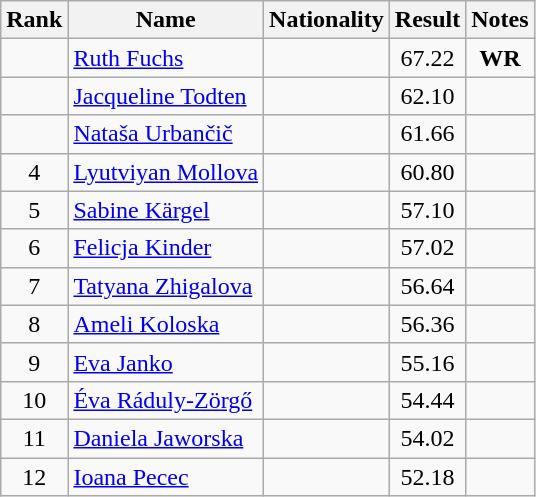<table class="wikitable sortable" style="text-align:center">
<tr>
<th>Rank</th>
<th>Name</th>
<th>Nationality</th>
<th>Result</th>
<th>Notes</th>
</tr>
<tr>
<td></td>
<td align=left><a href='#'>Ruth Fuchs</a></td>
<td align=left></td>
<td>67.22</td>
<td><strong>WR</strong></td>
</tr>
<tr>
<td></td>
<td align=left><a href='#'>Jacqueline Todten</a></td>
<td align=left></td>
<td>62.10</td>
<td></td>
</tr>
<tr>
<td></td>
<td align=left><a href='#'>Nataša Urbančič</a></td>
<td align=left></td>
<td>61.66</td>
<td></td>
</tr>
<tr>
<td>4</td>
<td align=left><a href='#'>Lyutviyan Mollova</a></td>
<td align=left></td>
<td>60.80</td>
<td></td>
</tr>
<tr>
<td>5</td>
<td align=left><a href='#'>Sabine Kärgel</a></td>
<td align=left></td>
<td>57.10</td>
<td></td>
</tr>
<tr>
<td>6</td>
<td align=left><a href='#'>Felicja Kinder</a></td>
<td align=left></td>
<td>57.02</td>
<td></td>
</tr>
<tr>
<td>7</td>
<td align=left><a href='#'>Tatyana Zhigalova</a></td>
<td align=left></td>
<td>56.64</td>
<td></td>
</tr>
<tr>
<td>8</td>
<td align=left><a href='#'>Ameli Koloska</a></td>
<td align=left></td>
<td>56.36</td>
<td></td>
</tr>
<tr>
<td>9</td>
<td align=left><a href='#'>Eva Janko</a></td>
<td align=left></td>
<td>55.16</td>
<td></td>
</tr>
<tr>
<td>10</td>
<td align=left><a href='#'>Éva Ráduly-Zörgő</a></td>
<td align=left></td>
<td>54.44</td>
<td></td>
</tr>
<tr>
<td>11</td>
<td align=left><a href='#'>Daniela Jaworska</a></td>
<td align=left></td>
<td>54.02</td>
<td></td>
</tr>
<tr>
<td>12</td>
<td align=left><a href='#'>Ioana Pecec</a></td>
<td align=left></td>
<td>52.18</td>
<td></td>
</tr>
</table>
